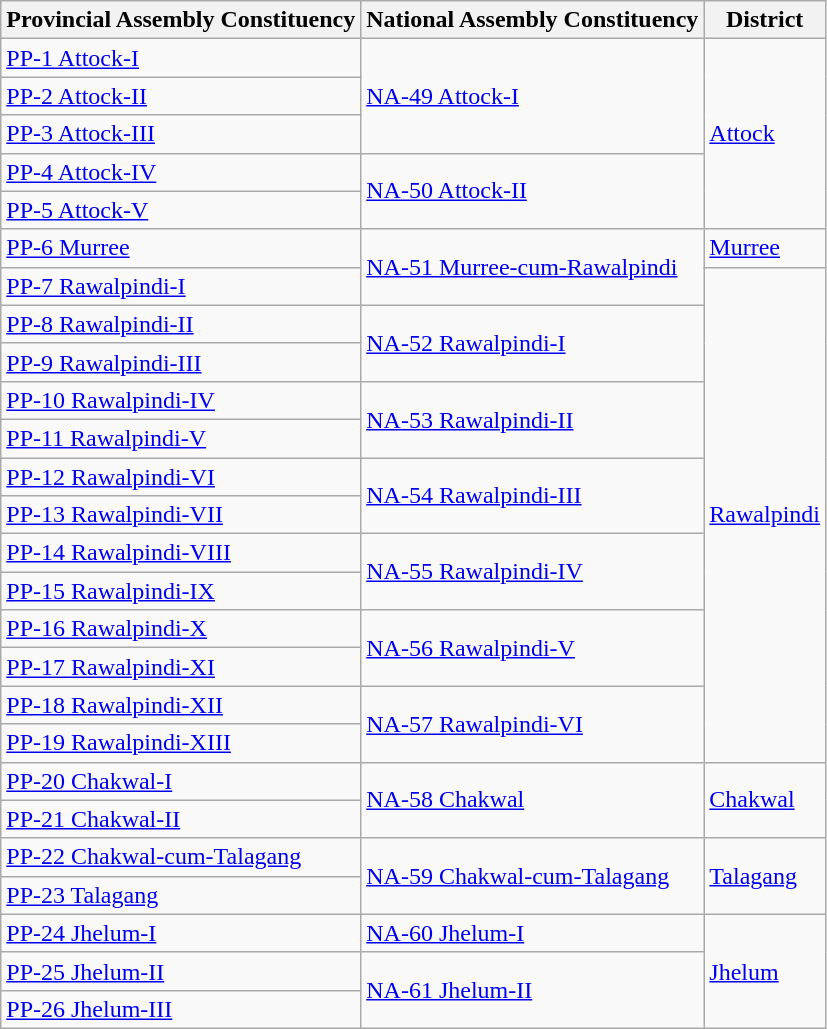<table class="wikitable sortable static-row-numbers static-row-header-hash">
<tr>
<th>Provincial Assembly Constituency</th>
<th>National Assembly Constituency</th>
<th>District</th>
</tr>
<tr>
<td><a href='#'>PP-1 Attock-I</a></td>
<td rowspan="3"><a href='#'>NA-49 Attock-I</a></td>
<td rowspan="5"><a href='#'>Attock</a></td>
</tr>
<tr>
<td><a href='#'>PP-2 Attock-II</a></td>
</tr>
<tr>
<td><a href='#'>PP-3 Attock-III</a></td>
</tr>
<tr>
<td><a href='#'>PP-4 Attock-IV</a></td>
<td rowspan="2"><a href='#'>NA-50 Attock-II</a></td>
</tr>
<tr>
<td><a href='#'>PP-5 Attock-V</a></td>
</tr>
<tr>
<td><a href='#'>PP-6 Murree</a></td>
<td rowspan="2"><a href='#'>NA-51 Murree-cum-Rawalpindi</a></td>
<td><a href='#'>Murree</a></td>
</tr>
<tr>
<td><a href='#'>PP-7 Rawalpindi-I</a></td>
<td rowspan="13"><a href='#'>Rawalpindi</a></td>
</tr>
<tr>
<td><a href='#'>PP-8 Rawalpindi-II</a></td>
<td rowspan="2"><a href='#'>NA-52 Rawalpindi-I</a></td>
</tr>
<tr>
<td><a href='#'>PP-9 Rawalpindi-III</a></td>
</tr>
<tr>
<td><a href='#'>PP-10 Rawalpindi-IV</a></td>
<td rowspan="2"><a href='#'>NA-53 Rawalpindi-II</a></td>
</tr>
<tr>
<td><a href='#'>PP-11 Rawalpindi-V</a></td>
</tr>
<tr>
<td><a href='#'>PP-12 Rawalpindi-VI</a></td>
<td rowspan="2"><a href='#'>NA-54 Rawalpindi-III</a></td>
</tr>
<tr>
<td><a href='#'>PP-13 Rawalpindi-VII</a></td>
</tr>
<tr>
<td><a href='#'>PP-14 Rawalpindi-VIII</a></td>
<td rowspan="2"><a href='#'>NA-55 Rawalpindi-IV</a></td>
</tr>
<tr>
<td><a href='#'>PP-15 Rawalpindi-IX</a></td>
</tr>
<tr>
<td><a href='#'>PP-16 Rawalpindi-X</a></td>
<td rowspan="2"><a href='#'>NA-56 Rawalpindi-V</a></td>
</tr>
<tr>
<td><a href='#'>PP-17 Rawalpindi-XI</a></td>
</tr>
<tr>
<td><a href='#'>PP-18 Rawalpindi-XII</a></td>
<td rowspan="2"><a href='#'>NA-57 Rawalpindi-VI</a></td>
</tr>
<tr>
<td><a href='#'>PP-19 Rawalpindi-XIII</a></td>
</tr>
<tr>
<td><a href='#'>PP-20 Chakwal-I</a></td>
<td rowspan="2"><a href='#'>NA-58 Chakwal</a></td>
<td rowspan="2"><a href='#'>Chakwal</a></td>
</tr>
<tr>
<td><a href='#'>PP-21 Chakwal-II</a></td>
</tr>
<tr>
<td><a href='#'>PP-22 Chakwal-cum-Talagang</a></td>
<td rowspan="2"><a href='#'>NA-59 Chakwal-cum-Talagang</a></td>
<td rowspan="2"><a href='#'>Talagang</a></td>
</tr>
<tr>
<td><a href='#'>PP-23 Talagang</a></td>
</tr>
<tr>
<td><a href='#'>PP-24 Jhelum-I</a></td>
<td><a href='#'>NA-60 Jhelum-I</a></td>
<td rowspan="3"><a href='#'>Jhelum</a></td>
</tr>
<tr>
<td><a href='#'>PP-25 Jhelum-II</a></td>
<td rowspan="2"><a href='#'>NA-61 Jhelum-II</a></td>
</tr>
<tr>
<td><a href='#'>PP-26 Jhelum-III</a></td>
</tr>
</table>
